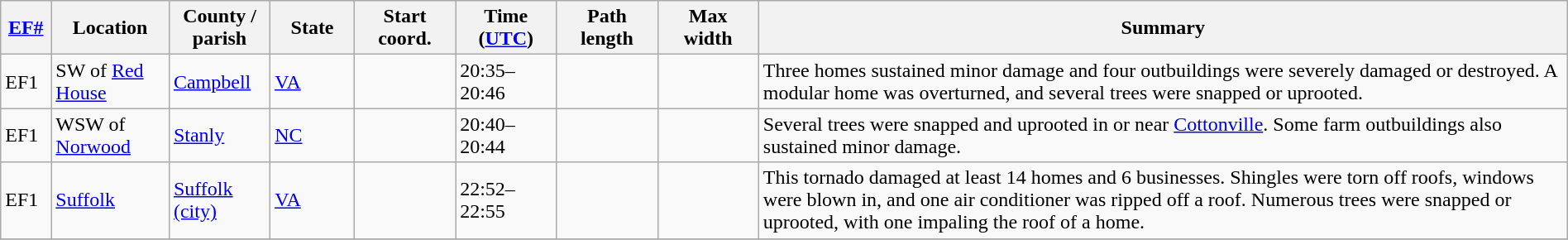<table class="wikitable sortable" style="width:100%;">
<tr>
<th scope="col" style="width:3%; text-align:center;"><a href='#'>EF#</a></th>
<th scope="col" style="width:7%; text-align:center;" class="unsortable">Location</th>
<th scope="col" style="width:6%; text-align:center;" class="unsortable">County / parish</th>
<th scope="col" style="width:5%; text-align:center;">State</th>
<th scope="col" style="width:6%; text-align:center;">Start coord.</th>
<th scope="col" style="width:6%; text-align:center;">Time (<a href='#'>UTC</a>)</th>
<th scope="col" style="width:6%; text-align:center;">Path length</th>
<th scope="col" style="width:6%; text-align:center;">Max width</th>
<th scope="col" class="unsortable" style="width:48%; text-align:center;">Summary</th>
</tr>
<tr>
<td bgcolor=>EF1</td>
<td>SW of <a href='#'>Red House</a></td>
<td><a href='#'>Campbell</a></td>
<td><a href='#'>VA</a></td>
<td></td>
<td>20:35–20:46</td>
<td></td>
<td></td>
<td>Three homes sustained minor damage and four outbuildings were severely damaged or destroyed. A modular home was overturned, and several trees were snapped or uprooted.</td>
</tr>
<tr>
<td bgcolor=>EF1</td>
<td>WSW of <a href='#'>Norwood</a></td>
<td><a href='#'>Stanly</a></td>
<td><a href='#'>NC</a></td>
<td></td>
<td>20:40–20:44</td>
<td></td>
<td></td>
<td>Several trees were snapped and uprooted in or near <a href='#'>Cottonville</a>. Some farm outbuildings also sustained minor damage.</td>
</tr>
<tr>
<td bgcolor=>EF1</td>
<td><a href='#'>Suffolk</a></td>
<td><a href='#'>Suffolk (city)</a></td>
<td><a href='#'>VA</a></td>
<td></td>
<td>22:52–22:55</td>
<td></td>
<td></td>
<td>This tornado damaged at least 14 homes and 6 businesses. Shingles were torn off roofs, windows were blown in, and one air conditioner was ripped off a roof. Numerous trees were snapped or uprooted, with one impaling the roof of a home.</td>
</tr>
<tr>
</tr>
</table>
